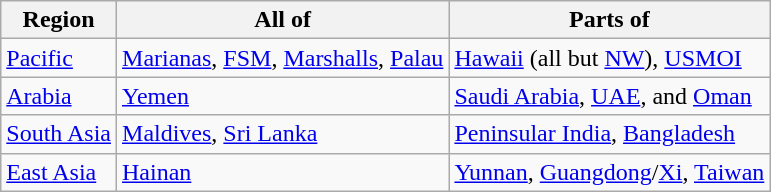<table class="wikitable sortable" align="left">
<tr>
<th>Region</th>
<th>All of</th>
<th>Parts of</th>
</tr>
<tr>
<td><a href='#'>Pacific</a></td>
<td><a href='#'>Marianas</a>, <a href='#'>FSM</a>, <a href='#'>Marshalls</a>, <a href='#'>Palau</a></td>
<td><a href='#'>Hawaii</a> (all but <a href='#'>NW</a>), <a href='#'>USMOI</a></td>
</tr>
<tr>
<td><a href='#'>Arabia</a></td>
<td><a href='#'>Yemen</a></td>
<td><a href='#'>Saudi Arabia</a>, <a href='#'>UAE</a>, and <a href='#'>Oman</a></td>
</tr>
<tr>
<td><a href='#'>South Asia</a></td>
<td><a href='#'>Maldives</a>, <a href='#'>Sri Lanka</a></td>
<td><a href='#'>Peninsular India</a>, <a href='#'>Bangladesh</a></td>
</tr>
<tr>
<td><a href='#'>East Asia</a></td>
<td><a href='#'>Hainan</a></td>
<td><a href='#'>Yunnan</a>, <a href='#'>Guangdong</a>/<a href='#'>Xi</a>, <a href='#'>Taiwan</a></td>
</tr>
</table>
